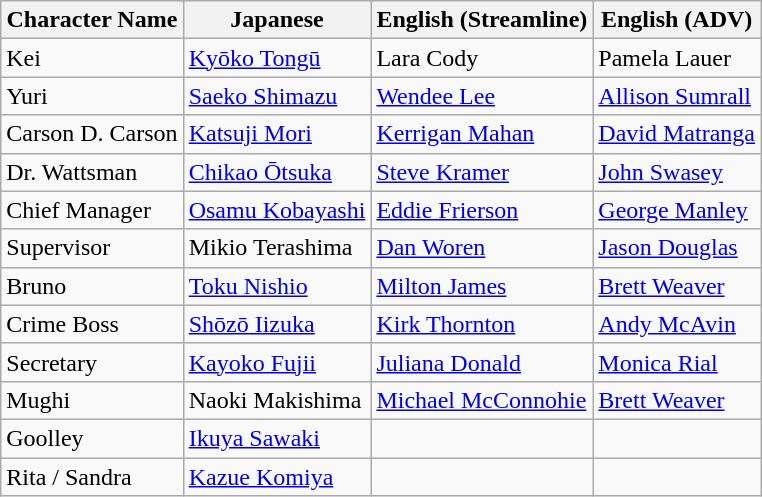<table class="wikitable">
<tr>
<th>Character Name</th>
<th>Japanese</th>
<th>English (Streamline)</th>
<th>English (ADV)</th>
</tr>
<tr>
<td>Kei</td>
<td><a href='#'>Kyōko Tongū</a></td>
<td>Lara Cody</td>
<td>Pamela Lauer</td>
</tr>
<tr>
<td>Yuri</td>
<td><a href='#'>Saeko Shimazu</a></td>
<td><a href='#'>Wendee Lee</a></td>
<td><a href='#'>Allison Sumrall</a></td>
</tr>
<tr>
<td>Carson D. Carson</td>
<td><a href='#'>Katsuji Mori</a></td>
<td><a href='#'>Kerrigan Mahan</a></td>
<td><a href='#'>David Matranga</a></td>
</tr>
<tr>
<td>Dr. Wattsman</td>
<td><a href='#'>Chikao Ōtsuka</a></td>
<td><a href='#'>Steve Kramer</a></td>
<td><a href='#'>John Swasey</a></td>
</tr>
<tr>
<td>Chief Manager</td>
<td><a href='#'>Osamu Kobayashi</a></td>
<td><a href='#'>Eddie Frierson</a></td>
<td><a href='#'>George Manley</a></td>
</tr>
<tr>
<td>Supervisor</td>
<td>Mikio Terashima</td>
<td><a href='#'>Dan Woren</a></td>
<td><a href='#'>Jason Douglas</a></td>
</tr>
<tr>
<td>Bruno</td>
<td><a href='#'>Toku Nishio</a></td>
<td><a href='#'>Milton James</a></td>
<td><a href='#'>Brett Weaver</a></td>
</tr>
<tr>
<td>Crime Boss</td>
<td><a href='#'>Shōzō Iizuka</a></td>
<td><a href='#'>Kirk Thornton</a></td>
<td><a href='#'>Andy McAvin</a></td>
</tr>
<tr>
<td>Secretary</td>
<td><a href='#'>Kayoko Fujii</a></td>
<td><a href='#'>Juliana Donald</a></td>
<td><a href='#'>Monica Rial</a></td>
</tr>
<tr>
<td>Mughi</td>
<td>Naoki Makishima</td>
<td><a href='#'>Michael McConnohie</a></td>
<td><a href='#'>Brett Weaver</a></td>
</tr>
<tr>
<td>Goolley</td>
<td><a href='#'>Ikuya Sawaki</a></td>
<td></td>
<td></td>
</tr>
<tr>
<td>Rita / Sandra</td>
<td><a href='#'>Kazue Komiya</a></td>
<td></td>
<td></td>
</tr>
</table>
